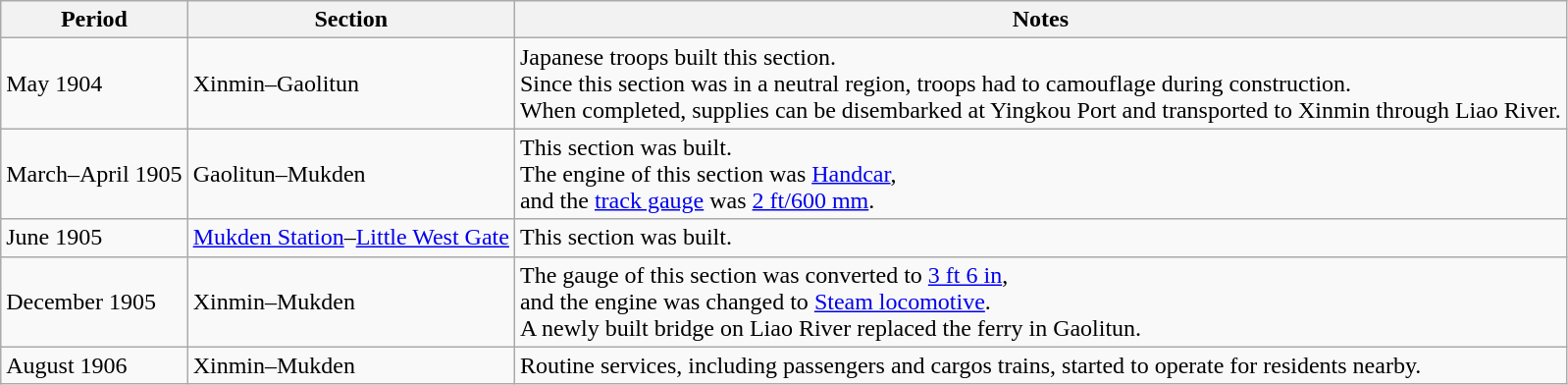<table class="wikitable">
<tr>
<th>Period</th>
<th>Section</th>
<th>Notes</th>
</tr>
<tr>
<td>May 1904</td>
<td>Xinmin–Gaolitun</td>
<td>Japanese troops built this section.<br>Since this section was in a neutral region, troops had to camouflage during construction.<br>When completed, supplies can be disembarked at Yingkou Port and transported to Xinmin through Liao River.</td>
</tr>
<tr>
<td>March–April 1905</td>
<td>Gaolitun–Mukden</td>
<td>This section was built.<br>The engine of this section was <a href='#'>Handcar</a>,<br>and the <a href='#'>track gauge</a> was <a href='#'>2 ft/600 mm</a>.</td>
</tr>
<tr>
<td>June 1905</td>
<td><a href='#'>Mukden Station</a>–<a href='#'>Little West Gate</a></td>
<td>This section was built.</td>
</tr>
<tr>
<td>December 1905</td>
<td>Xinmin–Mukden</td>
<td>The gauge of this section was converted to <a href='#'>3 ft 6 in</a>,<br>and the engine was changed to <a href='#'>Steam locomotive</a>.<br>A newly built bridge on Liao River replaced the ferry in Gaolitun.</td>
</tr>
<tr>
<td>August 1906</td>
<td>Xinmin–Mukden</td>
<td>Routine services, including passengers and cargos trains, started to operate for residents nearby.</td>
</tr>
</table>
